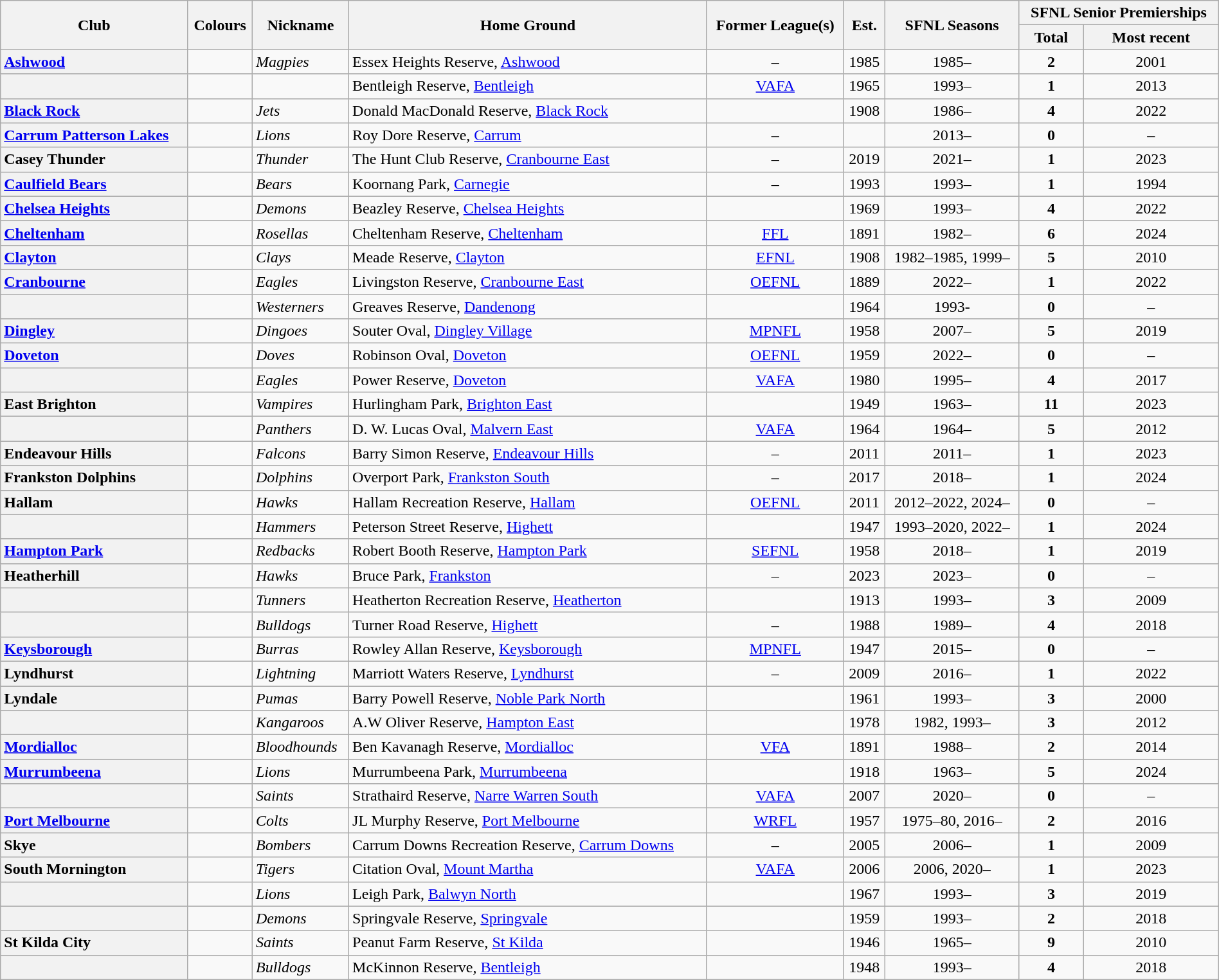<table class="wikitable sortable mw-collapsible mw-collapsed" style="text-align:center; width:100%">
<tr>
<th rowspan="2">Club</th>
<th rowspan="2">Colours</th>
<th rowspan="2">Nickname</th>
<th rowspan="2">Home Ground</th>
<th rowspan="2">Former League(s)</th>
<th rowspan="2">Est.</th>
<th rowspan="2">SFNL Seasons</th>
<th colspan="2">SFNL Senior Premierships</th>
</tr>
<tr>
<th>Total</th>
<th>Most recent</th>
</tr>
<tr>
<th style="text-align:left"><a href='#'>Ashwood</a></th>
<td></td>
<td align='left'><em>Magpies</em></td>
<td align='left'>Essex Heights Reserve, <a href='#'>Ashwood</a></td>
<td align="center">–</td>
<td align="center">1985</td>
<td align="center">1985–</td>
<td align=center><strong>2</strong></td>
<td align="center">2001</td>
</tr>
<tr>
<th style="text-align:left"></th>
<td></td>
<td align='left'></td>
<td align='left'>Bentleigh Reserve, <a href='#'>Bentleigh</a></td>
<td align="center"><a href='#'>VAFA</a></td>
<td align="center">1965</td>
<td align="center">1993–</td>
<td align="center"><strong>1</strong></td>
<td align="center">2013</td>
</tr>
<tr>
<th style="text-align:left"><a href='#'>Black Rock</a></th>
<td></td>
<td align='left'><em>Jets</em></td>
<td align='left'>Donald MacDonald Reserve, <a href='#'>Black Rock</a></td>
<td align="center"></td>
<td align="center">1908</td>
<td align="center">1986–</td>
<td align=center><strong>4</strong></td>
<td align="center">2022</td>
</tr>
<tr>
<th style="text-align:left"><a href='#'>Carrum Patterson Lakes</a></th>
<td></td>
<td align='left'><em>Lions</em></td>
<td align='left'>Roy Dore Reserve, <a href='#'>Carrum</a></td>
<td align="center">–</td>
<td align="center"></td>
<td align="center">2013–</td>
<td align=center><strong>0</strong></td>
<td align="center">–</td>
</tr>
<tr>
<th style="text-align:left">Casey Thunder</th>
<td></td>
<td align='left'><em>Thunder</em></td>
<td align='left'>The Hunt Club Reserve, <a href='#'>Cranbourne East</a></td>
<td align="center">–</td>
<td align="center">2019</td>
<td align="center">2021–</td>
<td align=center><strong>1</strong></td>
<td align="center">2023</td>
</tr>
<tr>
<th style="text-align:left"><a href='#'>Caulfield Bears</a></th>
<td></td>
<td align='left'><em>Bears</em></td>
<td align='left'>Koornang Park, <a href='#'>Carnegie</a></td>
<td align="center">–</td>
<td align="center">1993</td>
<td align="center">1993–</td>
<td align=center><strong>1</strong></td>
<td align="center">1994</td>
</tr>
<tr>
<th style="text-align:left"><a href='#'>Chelsea Heights</a></th>
<td></td>
<td align='left'><em>Demons</em></td>
<td align='left'>Beazley Reserve, <a href='#'>Chelsea Heights</a></td>
<td align="center"></td>
<td align="center">1969</td>
<td align="center">1993–</td>
<td align="center"><strong>4</strong></td>
<td align="center">2022</td>
</tr>
<tr>
<th style="text-align:left"><a href='#'>Cheltenham</a></th>
<td></td>
<td align='left'><em>Rosellas</em></td>
<td align='left'>Cheltenham Reserve, <a href='#'>Cheltenham</a></td>
<td align="center"><a href='#'>FFL</a></td>
<td align="center">1891</td>
<td align="center">1982–</td>
<td align="center"><strong>6</strong></td>
<td align="center">2024</td>
</tr>
<tr>
<th style="text-align:left"><a href='#'>Clayton</a></th>
<td></td>
<td align='left'><em>Clays</em></td>
<td align='left'>Meade Reserve, <a href='#'>Clayton</a></td>
<td align="center"><a href='#'>EFNL</a></td>
<td align="center">1908</td>
<td align="center">1982–1985, 1999–</td>
<td align=center><strong>5</strong></td>
<td align="center">2010</td>
</tr>
<tr>
<th style="text-align:left"><a href='#'>Cranbourne</a></th>
<td></td>
<td align='left'><em>Eagles</em></td>
<td align='left'>Livingston Reserve, <a href='#'>Cranbourne East</a></td>
<td align="center"><a href='#'>OEFNL</a></td>
<td align="center">1889</td>
<td align="center">2022–</td>
<td align="center"><strong>1</strong></td>
<td align="center">2022</td>
</tr>
<tr>
<th style="text-align:left"></th>
<td></td>
<td align='left'><em>Westerners</em></td>
<td align='left'>Greaves Reserve, <a href='#'>Dandenong</a></td>
<td align="center"></td>
<td align="center">1964</td>
<td align="center">1993-</td>
<td align=center><strong>0</strong></td>
<td align="center">–</td>
</tr>
<tr>
<th style="text-align:left"><a href='#'>Dingley</a></th>
<td></td>
<td align='left'><em>Dingoes</em></td>
<td align='left'>Souter Oval, <a href='#'>Dingley Village</a></td>
<td align="center"><a href='#'>MPNFL</a></td>
<td align="center">1958</td>
<td align="center">2007–</td>
<td align="center"><strong>5</strong></td>
<td align="center">2019</td>
</tr>
<tr>
<th style="text-align:left"><a href='#'>Doveton</a></th>
<td></td>
<td align='left'><em>Doves</em></td>
<td align='left'>Robinson Oval, <a href='#'>Doveton</a></td>
<td align="center"><a href='#'>OEFNL</a></td>
<td align="center">1959</td>
<td align="center">2022–</td>
<td align=center><strong>0</strong></td>
<td align="center">–</td>
</tr>
<tr>
<th style="text-align:left"></th>
<td></td>
<td align='left'><em>Eagles</em></td>
<td align='left'>Power Reserve, <a href='#'>Doveton</a></td>
<td align="center"><a href='#'>VAFA</a></td>
<td align="center">1980</td>
<td align="center">1995–</td>
<td align=center><strong>4</strong></td>
<td align="center">2017</td>
</tr>
<tr>
<th style="text-align:left">East Brighton</th>
<td></td>
<td align='left'><em>Vampires</em></td>
<td align='left'>Hurlingham Park, <a href='#'>Brighton East</a></td>
<td align="center"></td>
<td align="center">1949</td>
<td align="center">1963–</td>
<td align="center"><strong>11</strong></td>
<td align="center">2023</td>
</tr>
<tr>
<th style="text-align:left"></th>
<td></td>
<td align='left'><em>Panthers</em></td>
<td align='left'>D. W. Lucas Oval, <a href='#'>Malvern East</a></td>
<td align="center"><a href='#'>VAFA</a></td>
<td align="center">1964</td>
<td align="center">1964–</td>
<td align=center><strong>5</strong></td>
<td align="center">2012</td>
</tr>
<tr>
<th style="text-align:left">Endeavour Hills</th>
<td></td>
<td align='left'><em>Falcons</em></td>
<td align='left'>Barry Simon Reserve, <a href='#'>Endeavour Hills</a></td>
<td align="center">–</td>
<td align="center">2011</td>
<td align="center">2011–</td>
<td align=center><strong>1</strong></td>
<td align="center">2023</td>
</tr>
<tr>
<th style="text-align:left">Frankston Dolphins</th>
<td></td>
<td align='left'><em>Dolphins</em></td>
<td align='left'>Overport Park, <a href='#'>Frankston South</a></td>
<td align="center">–</td>
<td align="center">2017</td>
<td align="center">2018–</td>
<td align=center><strong>1</strong></td>
<td align="center">2024</td>
</tr>
<tr>
<th style="text-align:left">Hallam</th>
<td></td>
<td align='left'><em>Hawks</em></td>
<td align='left'>Hallam Recreation Reserve, <a href='#'>Hallam</a></td>
<td align="center"><a href='#'>OEFNL</a></td>
<td align="center">2011</td>
<td align="center">2012–2022, 2024–</td>
<td align=center><strong>0</strong></td>
<td align="center">–</td>
</tr>
<tr>
<th style="text-align:left"></th>
<td></td>
<td align='left'><em>Hammers</em></td>
<td align='left'>Peterson Street Reserve, <a href='#'>Highett</a></td>
<td align="center"></td>
<td align="center">1947</td>
<td align="center">1993–2020, 2022–</td>
<td align=center><strong>1</strong></td>
<td align="center">2024</td>
</tr>
<tr>
<th style="text-align:left"><a href='#'>Hampton Park</a></th>
<td></td>
<td align='left'><em>Redbacks</em></td>
<td align='left'>Robert Booth Reserve, <a href='#'>Hampton Park</a></td>
<td align="center"><a href='#'>SEFNL</a></td>
<td align="center">1958</td>
<td align="center">2018–</td>
<td align=center><strong>1</strong></td>
<td align="center">2019</td>
</tr>
<tr>
<th style="text-align:left">Heatherhill</th>
<td></td>
<td align='left'><em>Hawks</em></td>
<td align='left'>Bruce Park, <a href='#'>Frankston</a></td>
<td align="center">–</td>
<td align="center">2023</td>
<td align="center">2023–</td>
<td align=center><strong>0</strong></td>
<td align="center">–</td>
</tr>
<tr>
<th style="text-align:left"></th>
<td></td>
<td align='left'><em>Tunners</em></td>
<td align='left'>Heatherton Recreation Reserve, <a href='#'>Heatherton</a></td>
<td align="center"></td>
<td align="center">1913</td>
<td align="center">1993–</td>
<td align=center><strong>3</strong></td>
<td align="center">2009</td>
</tr>
<tr>
<th style="text-align:left"></th>
<td></td>
<td align='left'><em>Bulldogs</em></td>
<td align='left'>Turner Road Reserve, <a href='#'>Highett</a></td>
<td align="center">–</td>
<td align="center">1988</td>
<td align="center">1989–</td>
<td align=center><strong>4</strong></td>
<td align="center">2018</td>
</tr>
<tr>
<th style="text-align:left"><a href='#'>Keysborough</a></th>
<td></td>
<td align='left'><em>Burras</em></td>
<td align='left'>Rowley Allan Reserve, <a href='#'>Keysborough</a></td>
<td align="center"><a href='#'>MPNFL</a></td>
<td align="center">1947</td>
<td align="center">2015–</td>
<td align=center><strong>0</strong></td>
<td align="center">–</td>
</tr>
<tr>
<th style="text-align:left">Lyndhurst</th>
<td></td>
<td align='left'><em>Lightning</em></td>
<td align='left'>Marriott Waters Reserve, <a href='#'>Lyndhurst</a></td>
<td align="center">–</td>
<td align="center">2009</td>
<td align="center">2016–</td>
<td align=center><strong>1</strong></td>
<td align="center">2022</td>
</tr>
<tr>
<th style="text-align:left">Lyndale</th>
<td></td>
<td align='left'><em>Pumas</em></td>
<td align='left'>Barry Powell Reserve, <a href='#'>Noble Park North</a></td>
<td align="center"></td>
<td align="center">1961</td>
<td align="center">1993–</td>
<td align=center><strong>3</strong></td>
<td align="center">2000</td>
</tr>
<tr>
<th style="text-align:left"></th>
<td></td>
<td align='left'><em>Kangaroos</em></td>
<td align='left'>A.W Oliver Reserve, <a href='#'>Hampton East</a></td>
<td align="center"></td>
<td align="center">1978</td>
<td align="center">1982, 1993–</td>
<td align=center><strong>3</strong></td>
<td align="center">2012</td>
</tr>
<tr>
<th style="text-align:left"><a href='#'>Mordialloc</a></th>
<td></td>
<td align='left'><em>Bloodhounds</em></td>
<td align='left'>Ben Kavanagh Reserve, <a href='#'>Mordialloc</a></td>
<td align="center"><a href='#'>VFA</a></td>
<td align="center">1891</td>
<td align="center">1988–</td>
<td align="center"><strong>2</strong></td>
<td align="center">2014</td>
</tr>
<tr>
<th style="text-align:left"><a href='#'>Murrumbeena</a></th>
<td></td>
<td align='left'><em>Lions</em></td>
<td align='left'>Murrumbeena Park, <a href='#'>Murrumbeena</a></td>
<td align="center"></td>
<td align="center">1918</td>
<td align="center">1963–</td>
<td align=center><strong>5</strong></td>
<td align="center">2024</td>
</tr>
<tr>
<th style="text-align:left"></th>
<td></td>
<td align='left'><em>Saints</em></td>
<td align='left'>Strathaird Reserve, <a href='#'>Narre Warren South</a></td>
<td align="center"><a href='#'>VAFA</a></td>
<td align="center">2007</td>
<td align="center">2020–</td>
<td align=center><strong>0</strong></td>
<td align="center">–</td>
</tr>
<tr>
<th style="text-align:left"><a href='#'>Port Melbourne</a></th>
<td></td>
<td align='left'><em>Colts</em></td>
<td align='left'>JL Murphy Reserve, <a href='#'>Port Melbourne</a></td>
<td align="center"><a href='#'>WRFL</a></td>
<td align="center">1957</td>
<td align="center">1975–80, 2016–</td>
<td align="center"><strong>2</strong></td>
<td align="center">2016</td>
</tr>
<tr>
<th style="text-align:left">Skye</th>
<td></td>
<td align='left'><em>Bombers</em></td>
<td align='left'>Carrum Downs Recreation Reserve, <a href='#'>Carrum Downs</a></td>
<td align="center">–</td>
<td align="center">2005</td>
<td align="center">2006–</td>
<td align=center><strong>1</strong></td>
<td align="center">2009</td>
</tr>
<tr>
<th style="text-align:left">South Mornington</th>
<td></td>
<td align='left'><em>Tigers</em></td>
<td align='left'>Citation Oval, <a href='#'>Mount Martha</a></td>
<td align="center"><a href='#'>VAFA</a></td>
<td align="center">2006</td>
<td align="center">2006,  2020–</td>
<td align=center><strong>1</strong></td>
<td align="center">2023</td>
</tr>
<tr>
<th style="text-align:left"></th>
<td></td>
<td align='left'><em>Lions</em></td>
<td align='left'>Leigh Park, <a href='#'>Balwyn North</a></td>
<td align="center"></td>
<td align="center">1967</td>
<td align="center">1993–</td>
<td align=center><strong>3</strong></td>
<td align="center">2019</td>
</tr>
<tr>
<th style="text-align:left"></th>
<td></td>
<td align="left"><em>Demons</em></td>
<td align="left">Springvale Reserve, <a href='#'>Springvale</a></td>
<td align="center"></td>
<td align="center">1959</td>
<td align="center">1993–</td>
<td align="center"><strong>2</strong></td>
<td align="center">2018</td>
</tr>
<tr>
<th style="text-align:left">St Kilda City</th>
<td></td>
<td align="left"><em>Saints</em></td>
<td align="left">Peanut Farm Reserve, <a href='#'>St Kilda</a></td>
<td align="center"></td>
<td align="center">1946</td>
<td align="center">1965–</td>
<td align="center"><strong>9</strong></td>
<td align="center">2010</td>
</tr>
<tr>
<th style="text-align:left"></th>
<td></td>
<td align="left"><em>Bulldogs</em></td>
<td align="left">McKinnon Reserve, <a href='#'>Bentleigh</a></td>
<td align="center"></td>
<td align="center">1948</td>
<td align="center">1993–</td>
<td align="center"><strong>4</strong></td>
<td align="center">2018</td>
</tr>
</table>
